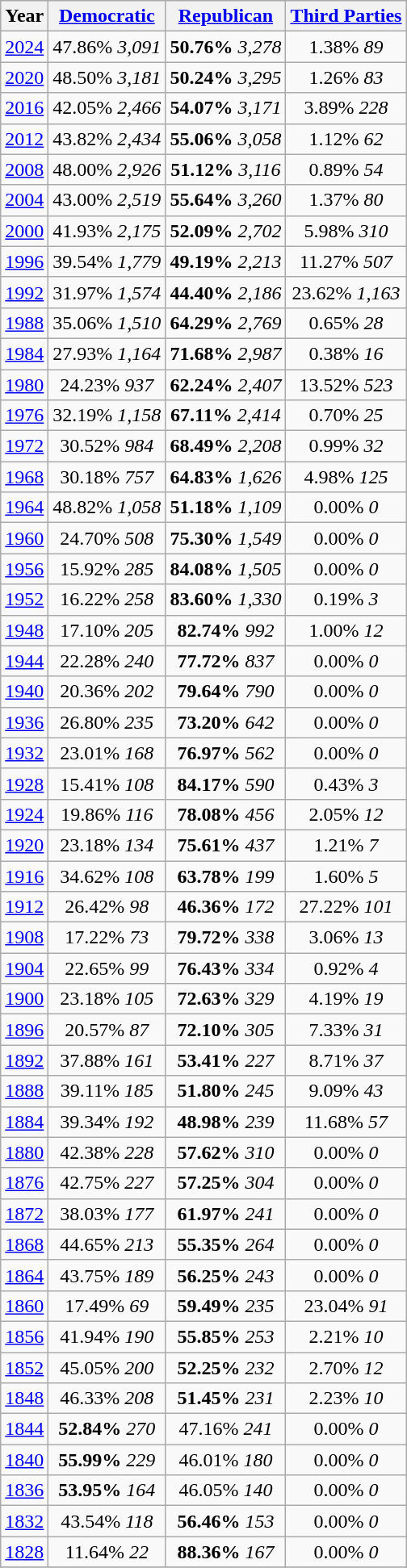<table class="wikitable">
<tr style="background:lightgrey;">
<th>Year</th>
<th><a href='#'>Democratic</a></th>
<th><a href='#'>Republican</a></th>
<th><a href='#'>Third Parties</a></th>
</tr>
<tr>
<td align="center" ><a href='#'>2024</a></td>
<td align="center" >47.86% <em>3,091</em></td>
<td align="center" ><strong>50.76%</strong> <em>3,278</em></td>
<td align="center" >1.38% <em>89</em></td>
</tr>
<tr>
<td align="center" ><a href='#'>2020</a></td>
<td align="center" >48.50% <em>3,181</em></td>
<td align="center" ><strong>50.24%</strong> <em>3,295</em></td>
<td align="center" >1.26% <em>83</em></td>
</tr>
<tr>
<td align="center" ><a href='#'>2016</a></td>
<td align="center" >42.05% <em>2,466</em></td>
<td align="center" ><strong>54.07%</strong> <em>3,171</em></td>
<td align="center" >3.89% <em>228</em></td>
</tr>
<tr>
<td align="center" ><a href='#'>2012</a></td>
<td align="center" >43.82% <em>2,434</em></td>
<td align="center" ><strong>55.06%</strong> <em>3,058</em></td>
<td align="center" >1.12% <em>62</em></td>
</tr>
<tr>
<td align="center" ><a href='#'>2008</a></td>
<td align="center" >48.00% <em>2,926</em></td>
<td align="center" ><strong>51.12%</strong> <em>3,116</em></td>
<td align="center" >0.89% <em>54</em></td>
</tr>
<tr>
<td align="center" ><a href='#'>2004</a></td>
<td align="center" >43.00% <em>2,519</em></td>
<td align="center" ><strong>55.64%</strong> <em>3,260</em></td>
<td align="center" >1.37% <em>80</em></td>
</tr>
<tr>
<td align="center" ><a href='#'>2000</a></td>
<td align="center" >41.93% <em>2,175</em></td>
<td align="center" ><strong>52.09%</strong> <em>2,702</em></td>
<td align="center" >5.98% <em>310</em></td>
</tr>
<tr>
<td align="center" ><a href='#'>1996</a></td>
<td align="center" >39.54% <em>1,779</em></td>
<td align="center" ><strong>49.19%</strong> <em>2,213</em></td>
<td align="center" >11.27% <em>507</em></td>
</tr>
<tr>
<td align="center" ><a href='#'>1992</a></td>
<td align="center" >31.97% <em>1,574</em></td>
<td align="center" ><strong>44.40%</strong> <em>2,186</em></td>
<td align="center" >23.62% <em>1,163</em></td>
</tr>
<tr>
<td align="center" ><a href='#'>1988</a></td>
<td align="center" >35.06% <em>1,510</em></td>
<td align="center" ><strong>64.29%</strong> <em>2,769</em></td>
<td align="center" >0.65% <em>28</em></td>
</tr>
<tr>
<td align="center" ><a href='#'>1984</a></td>
<td align="center" >27.93% <em>1,164</em></td>
<td align="center" ><strong>71.68%</strong> <em>2,987</em></td>
<td align="center" >0.38% <em>16</em></td>
</tr>
<tr>
<td align="center" ><a href='#'>1980</a></td>
<td align="center" >24.23% <em>937</em></td>
<td align="center" ><strong>62.24%</strong> <em>2,407</em></td>
<td align="center" >13.52% <em>523</em></td>
</tr>
<tr>
<td align="center" ><a href='#'>1976</a></td>
<td align="center" >32.19% <em>1,158</em></td>
<td align="center" ><strong>67.11%</strong> <em>2,414</em></td>
<td align="center" >0.70% <em>25</em></td>
</tr>
<tr>
<td align="center" ><a href='#'>1972</a></td>
<td align="center" >30.52% <em>984</em></td>
<td align="center" ><strong>68.49%</strong> <em>2,208</em></td>
<td align="center" >0.99% <em>32</em></td>
</tr>
<tr>
<td align="center" ><a href='#'>1968</a></td>
<td align="center" >30.18% <em>757</em></td>
<td align="center" ><strong>64.83%</strong> <em>1,626</em></td>
<td align="center" >4.98% <em>125</em></td>
</tr>
<tr>
<td align="center" ><a href='#'>1964</a></td>
<td align="center" >48.82% <em>1,058</em></td>
<td align="center" ><strong>51.18%</strong> <em>1,109</em></td>
<td align="center" >0.00% <em>0</em></td>
</tr>
<tr>
<td align="center" ><a href='#'>1960</a></td>
<td align="center" >24.70% <em>508</em></td>
<td align="center" ><strong>75.30%</strong> <em>1,549</em></td>
<td align="center" >0.00% <em>0</em></td>
</tr>
<tr>
<td align="center" ><a href='#'>1956</a></td>
<td align="center" >15.92% <em>285</em></td>
<td align="center" ><strong>84.08%</strong> <em>1,505</em></td>
<td align="center" >0.00% <em>0</em></td>
</tr>
<tr>
<td align="center" ><a href='#'>1952</a></td>
<td align="center" >16.22% <em>258</em></td>
<td align="center" ><strong>83.60%</strong> <em>1,330</em></td>
<td align="center" >0.19% <em>3</em></td>
</tr>
<tr>
<td align="center" ><a href='#'>1948</a></td>
<td align="center" >17.10% <em>205</em></td>
<td align="center" ><strong>82.74%</strong> <em>992</em></td>
<td align="center" >1.00% <em>12</em></td>
</tr>
<tr>
<td align="center" ><a href='#'>1944</a></td>
<td align="center" >22.28% <em>240</em></td>
<td align="center" ><strong>77.72%</strong> <em>837</em></td>
<td align="center" >0.00% <em>0</em></td>
</tr>
<tr>
<td align="center" ><a href='#'>1940</a></td>
<td align="center" >20.36% <em>202</em></td>
<td align="center" ><strong>79.64%</strong> <em>790</em></td>
<td align="center" >0.00% <em>0</em></td>
</tr>
<tr>
<td align="center" ><a href='#'>1936</a></td>
<td align="center" >26.80% <em>235</em></td>
<td align="center" ><strong>73.20%</strong> <em>642</em></td>
<td align="center" >0.00% <em>0</em></td>
</tr>
<tr>
<td align="center" ><a href='#'>1932</a></td>
<td align="center" >23.01% <em>168</em></td>
<td align="center" ><strong>76.97%</strong> <em>562</em></td>
<td align="center" >0.00% <em>0</em></td>
</tr>
<tr>
<td align="center" ><a href='#'>1928</a></td>
<td align="center" >15.41% <em>108</em></td>
<td align="center" ><strong>84.17%</strong> <em>590</em></td>
<td align="center" >0.43% <em>3</em></td>
</tr>
<tr>
<td align="center" ><a href='#'>1924</a></td>
<td align="center" >19.86% <em>116</em></td>
<td align="center" ><strong>78.08%</strong> <em>456</em></td>
<td align="center" >2.05% <em>12</em></td>
</tr>
<tr>
<td align="center" ><a href='#'>1920</a></td>
<td align="center" >23.18% <em>134</em></td>
<td align="center" ><strong>75.61%</strong> <em>437</em></td>
<td align="center" >1.21% <em>7</em></td>
</tr>
<tr>
<td align="center" ><a href='#'>1916</a></td>
<td align="center" >34.62% <em>108</em></td>
<td align="center" ><strong>63.78%</strong> <em>199</em></td>
<td align="center" >1.60% <em>5</em></td>
</tr>
<tr>
<td align="center" ><a href='#'>1912</a></td>
<td align="center" >26.42% <em>98</em></td>
<td align="center" ><strong>46.36%</strong> <em>172</em></td>
<td align="center" >27.22% <em>101</em></td>
</tr>
<tr>
<td align="center" ><a href='#'>1908</a></td>
<td align="center" >17.22% <em>73</em></td>
<td align="center" ><strong>79.72%</strong> <em>338</em></td>
<td align="center" >3.06% <em>13</em></td>
</tr>
<tr>
<td align="center" ><a href='#'>1904</a></td>
<td align="center" >22.65% <em>99</em></td>
<td align="center" ><strong>76.43%</strong> <em>334</em></td>
<td align="center" >0.92% <em>4</em></td>
</tr>
<tr>
<td align="center" ><a href='#'>1900</a></td>
<td align="center" >23.18% <em>105</em></td>
<td align="center" ><strong>72.63%</strong> <em>329</em></td>
<td align="center" >4.19% <em>19</em></td>
</tr>
<tr>
<td align="center" ><a href='#'>1896</a></td>
<td align="center" >20.57% <em>87</em></td>
<td align="center" ><strong>72.10%</strong> <em>305</em></td>
<td align="center" >7.33% <em>31</em></td>
</tr>
<tr>
<td align="center" ><a href='#'>1892</a></td>
<td align="center" >37.88% <em>161</em></td>
<td align="center" ><strong>53.41%</strong> <em>227</em></td>
<td align="center" >8.71% <em>37</em></td>
</tr>
<tr>
<td align="center" ><a href='#'>1888</a></td>
<td align="center" >39.11% <em>185</em></td>
<td align="center" ><strong>51.80%</strong> <em>245</em></td>
<td align="center" >9.09% <em>43</em></td>
</tr>
<tr>
<td align="center" ><a href='#'>1884</a></td>
<td align="center" >39.34% <em>192</em></td>
<td align="center" ><strong>48.98%</strong> <em>239</em></td>
<td align="center" >11.68% <em>57</em></td>
</tr>
<tr>
<td align="center" ><a href='#'>1880</a></td>
<td align="center" >42.38% <em>228</em></td>
<td align="center" ><strong>57.62%</strong> <em>310</em></td>
<td align="center" >0.00% <em>0</em></td>
</tr>
<tr>
<td align="center" ><a href='#'>1876</a></td>
<td align="center" >42.75% <em>227</em></td>
<td align="center" ><strong>57.25%</strong> <em>304</em></td>
<td align="center" >0.00% <em>0</em></td>
</tr>
<tr>
<td align="center" ><a href='#'>1872</a></td>
<td align="center" >38.03% <em>177</em></td>
<td align="center" ><strong>61.97%</strong> <em>241</em></td>
<td align="center" >0.00% <em>0</em></td>
</tr>
<tr>
<td align="center" ><a href='#'>1868</a></td>
<td align="center" >44.65% <em>213</em></td>
<td align="center" ><strong>55.35%</strong> <em>264</em></td>
<td align="center" >0.00% <em>0</em></td>
</tr>
<tr>
<td align="center" ><a href='#'>1864</a></td>
<td align="center" >43.75% <em>189</em></td>
<td align="center" ><strong>56.25%</strong> <em>243</em></td>
<td align="center" >0.00% <em>0</em></td>
</tr>
<tr>
<td align="center" ><a href='#'>1860</a></td>
<td align="center" >17.49% <em>69</em></td>
<td align="center" ><strong>59.49%</strong> <em>235</em></td>
<td align="center" >23.04% <em>91</em></td>
</tr>
<tr>
<td align="center" ><a href='#'>1856</a></td>
<td align="center" >41.94% <em>190</em></td>
<td align="center" ><strong>55.85%</strong> <em>253</em></td>
<td align="center" >2.21% <em>10</em></td>
</tr>
<tr>
<td align="center" ><a href='#'>1852</a></td>
<td align="center" >45.05% <em>200</em></td>
<td align="center" ><strong>52.25%</strong> <em>232</em></td>
<td align="center" >2.70% <em>12</em></td>
</tr>
<tr>
<td align="center" ><a href='#'>1848</a></td>
<td align="center" >46.33% <em>208</em></td>
<td align="center" ><strong>51.45%</strong> <em>231</em></td>
<td align="center" >2.23% <em>10</em></td>
</tr>
<tr>
<td align="center" ><a href='#'>1844</a></td>
<td align="center" ><strong>52.84%</strong> <em>270</em></td>
<td align="center" >47.16% <em>241</em></td>
<td align="center" >0.00% <em>0</em></td>
</tr>
<tr>
<td align="center" ><a href='#'>1840</a></td>
<td align="center" ><strong>55.99%</strong> <em>229</em></td>
<td align="center" >46.01% <em>180</em></td>
<td align="center" >0.00% <em>0</em></td>
</tr>
<tr>
<td align="center" ><a href='#'>1836</a></td>
<td align="center" ><strong>53.95%</strong> <em>164</em></td>
<td align="center" >46.05% <em>140</em></td>
<td align="center" >0.00% <em>0</em></td>
</tr>
<tr>
<td align="center" ><a href='#'>1832</a></td>
<td align="center" >43.54% <em>118</em></td>
<td align="center" ><strong>56.46%</strong> <em>153</em></td>
<td align="center" >0.00% <em>0</em></td>
</tr>
<tr>
<td align="center" ><a href='#'>1828</a></td>
<td align="center" >11.64% <em>22</em></td>
<td align="center" ><strong>88.36%</strong> <em>167</em></td>
<td align="center" >0.00% <em>0</em></td>
</tr>
<tr>
</tr>
</table>
